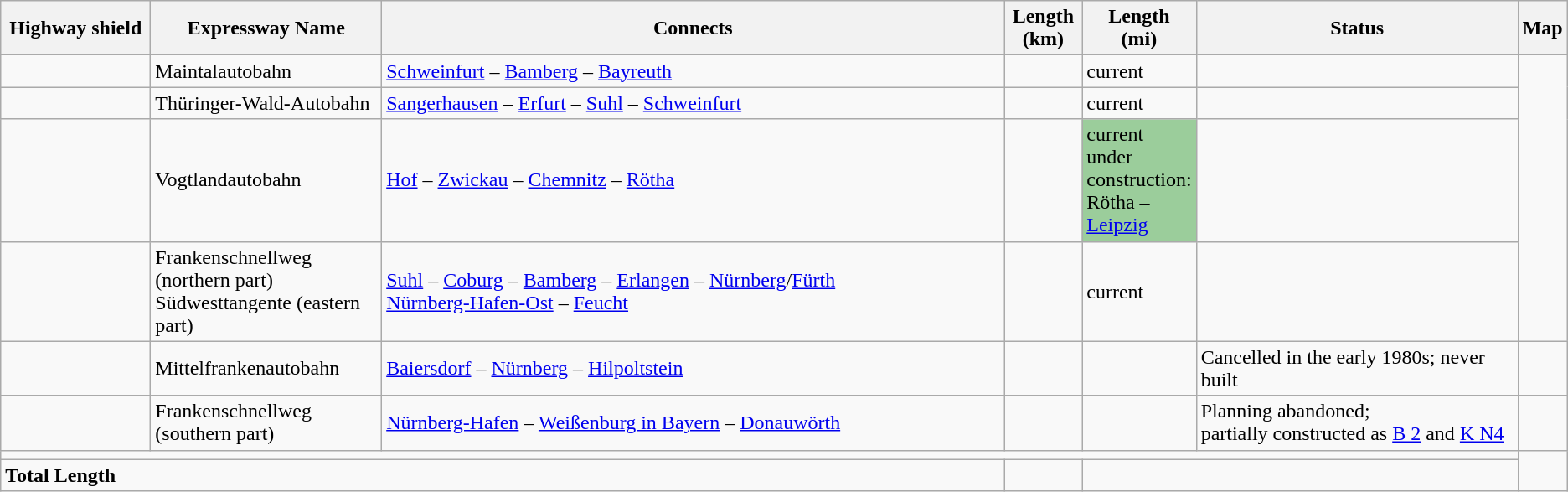<table class="wikitable">
<tr>
<th style="width:10%;">Highway shield</th>
<th style="width:15%;">Expressway Name</th>
<th style="width:43%;">Connects</th>
<th style="width:5%;">Length<br>(km)</th>
<th style="width:5%;">Length<br>(mi)</th>
<th style="width:25%;">Status</th>
<th style="width:100px;">Map</th>
</tr>
<tr>
<td></td>
<td>Maintalautobahn</td>
<td><a href='#'>Schweinfurt</a> – <a href='#'>Bamberg</a> – <a href='#'>Bayreuth</a></td>
<td></td>
<td>current</td>
<td></td>
</tr>
<tr>
<td></td>
<td>Thüringer-Wald-Autobahn</td>
<td><a href='#'>Sangerhausen</a> – <a href='#'>Erfurt</a> – <a href='#'>Suhl</a> – <a href='#'>Schweinfurt</a></td>
<td></td>
<td>current</td>
<td></td>
</tr>
<tr>
<td></td>
<td>Vogtlandautobahn</td>
<td><a href='#'>Hof</a> – <a href='#'>Zwickau</a> – <a href='#'>Chemnitz</a> – <a href='#'>Rötha</a></td>
<td></td>
<td style="background-color:#9BCD9B">current<br>under construction: Rötha – <a href='#'>Leipzig</a></td>
<td></td>
</tr>
<tr>
<td></td>
<td>Frankenschnellweg (northern part)<br>Südwesttangente (eastern part)</td>
<td><a href='#'>Suhl</a> – <a href='#'>Coburg</a> – <a href='#'>Bamberg</a> – <a href='#'>Erlangen</a> – <a href='#'>Nürnberg</a>/<a href='#'>Fürth</a><br><a href='#'>Nürnberg-Hafen-Ost</a> – <a href='#'>Feucht</a></td>
<td></td>
<td>current</td>
<td></td>
</tr>
<tr>
<td></td>
<td>Mittelfrankenautobahn</td>
<td><a href='#'>Baiersdorf</a> – <a href='#'>Nürnberg</a> – <a href='#'>Hilpoltstein</a></td>
<td></td>
<td></td>
<td>Cancelled in the early 1980s; never built</td>
<td></td>
</tr>
<tr>
<td></td>
<td>Frankenschnellweg (southern part)</td>
<td><a href='#'>Nürnberg-Hafen</a> – <a href='#'>Weißenburg in Bayern</a> – <a href='#'>Donauwörth</a></td>
<td></td>
<td></td>
<td>Planning abandoned;<br>partially constructed as <a href='#'>B 2</a> and <a href='#'>K N4</a></td>
<td></td>
</tr>
<tr>
<td colspan="6"></td>
</tr>
<tr style="font-weight:bold;">
<td colspan="3">Total Length</td>
<td></td>
<td colspan="2"></td>
</tr>
</table>
